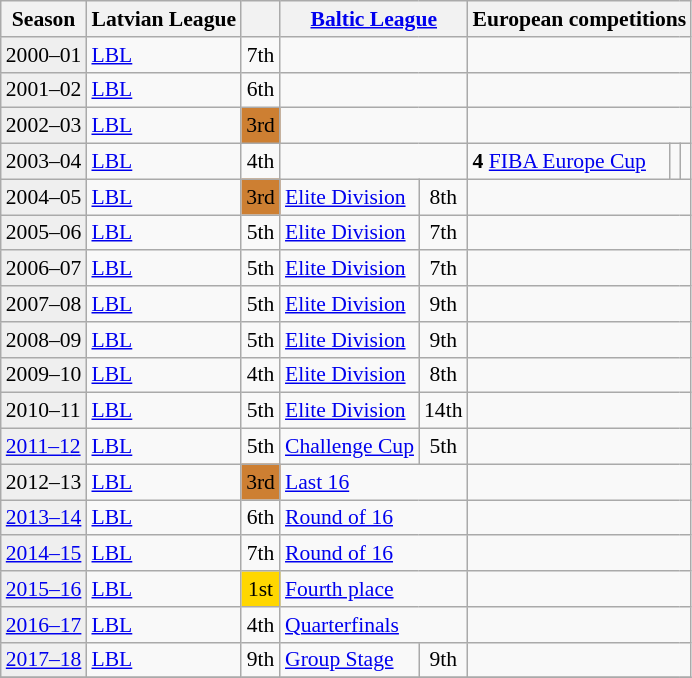<table class="wikitable" style="font-size:90%;color1 = #ffffff">
<tr>
<th>Season</th>
<th>Latvian League</th>
<th></th>
<th colspan=2><a href='#'>Baltic League</a></th>
<th colspan=3>European competitions</th>
</tr>
<tr>
<td style="background:#efefef;">2000–01</td>
<td><a href='#'>LBL</a></td>
<td align="center">7th</td>
<td colspan=2></td>
<td colspan=3></td>
</tr>
<tr>
<td style="background:#efefef;">2001–02</td>
<td><a href='#'>LBL</a></td>
<td align="center">6th</td>
<td colspan=2></td>
<td colspan=3></td>
</tr>
<tr>
<td style="background:#efefef;">2002–03</td>
<td><a href='#'>LBL</a></td>
<td style="background:#CD7F32" align="center">3rd</td>
<td colspan=2></td>
<td colspan=3></td>
</tr>
<tr>
<td style="background:#efefef;">2003–04</td>
<td><a href='#'>LBL</a></td>
<td align="center">4th</td>
<td colspan=2></td>
<td><strong>4</strong> <a href='#'>FIBA Europe Cup</a></td>
<td></td>
<td></td>
</tr>
<tr>
<td style="background:#efefef;">2004–05</td>
<td><a href='#'>LBL</a></td>
<td style="background:#CD7F32" align="center">3rd</td>
<td><a href='#'>Elite Division</a></td>
<td align="center">8th</td>
<td colspan=3></td>
</tr>
<tr>
<td style="background:#efefef;">2005–06</td>
<td><a href='#'>LBL</a></td>
<td align="center">5th</td>
<td><a href='#'>Elite Division</a></td>
<td align="center">7th</td>
<td colspan=3></td>
</tr>
<tr>
<td style="background:#efefef;">2006–07</td>
<td><a href='#'>LBL</a></td>
<td align="center">5th</td>
<td><a href='#'>Elite Division</a></td>
<td align="center">7th</td>
<td colspan=3></td>
</tr>
<tr>
<td style="background:#efefef;">2007–08</td>
<td><a href='#'>LBL</a></td>
<td align="center">5th</td>
<td><a href='#'>Elite Division</a></td>
<td align="center">9th</td>
<td colspan=3></td>
</tr>
<tr>
<td style="background:#efefef;">2008–09</td>
<td><a href='#'>LBL</a></td>
<td align="center">5th</td>
<td><a href='#'>Elite Division</a></td>
<td align="center">9th</td>
<td colspan=3></td>
</tr>
<tr>
<td style="background:#efefef;">2009–10</td>
<td><a href='#'>LBL</a></td>
<td align="center">4th</td>
<td><a href='#'>Elite Division</a></td>
<td align="center">8th</td>
<td colspan=3></td>
</tr>
<tr>
<td style="background:#efefef;">2010–11</td>
<td><a href='#'>LBL</a></td>
<td align="center">5th</td>
<td><a href='#'>Elite Division</a></td>
<td align="center">14th</td>
<td colspan=3></td>
</tr>
<tr>
<td style="background:#efefef;"><a href='#'>2011–12</a></td>
<td><a href='#'>LBL</a></td>
<td align="center">5th</td>
<td><a href='#'>Challenge Cup</a></td>
<td align="center">5th</td>
<td colspan=3></td>
</tr>
<tr>
<td style="background:#efefef;">2012–13</td>
<td><a href='#'>LBL</a></td>
<td style="background:#CD7F32" align="center">3rd</td>
<td colspan=2><a href='#'>Last 16</a></td>
<td colspan=3></td>
</tr>
<tr>
<td style="background:#efefef;"><a href='#'>2013–14</a></td>
<td><a href='#'>LBL</a></td>
<td align="center">6th</td>
<td colspan=2><a href='#'>Round of 16</a></td>
<td colspan=3></td>
</tr>
<tr>
<td style="background:#efefef;"><a href='#'>2014–15</a></td>
<td><a href='#'>LBL</a></td>
<td style="background:" align="center">7th</td>
<td colspan=2><a href='#'>Round of 16</a></td>
<td colspan=3></td>
</tr>
<tr>
<td style="background:#efefef;"><a href='#'>2015–16</a></td>
<td><a href='#'>LBL</a></td>
<td style="background:gold" align="center">1st</td>
<td colspan=2><a href='#'>Fourth place</a></td>
<td colspan=3></td>
</tr>
<tr>
<td style="background:#efefef;"><a href='#'>2016–17</a></td>
<td><a href='#'>LBL</a></td>
<td align="center">4th</td>
<td colspan=2><a href='#'>Quarterfinals</a></td>
<td colspan=3></td>
</tr>
<tr>
<td style="background:#efefef;"><a href='#'>2017–18</a></td>
<td><a href='#'>LBL</a></td>
<td align="center">9th</td>
<td><a href='#'>Group Stage</a></td>
<td align="center">9th</td>
<td colspan=3></td>
</tr>
<tr>
</tr>
</table>
